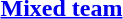<table>
<tr>
<th rowspan=2><a href='#'>Mixed team</a></th>
<td rowspan=2></td>
<td rowspan=2></td>
<td></td>
</tr>
<tr>
<td></td>
</tr>
</table>
